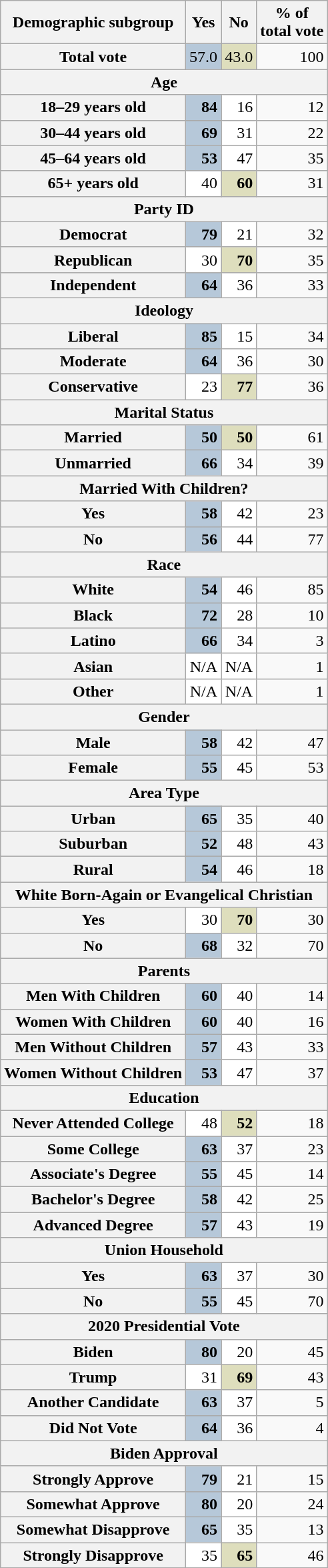<table class="wikitable sortable" style="text-align:right">
<tr>
<th scope="col">Demographic subgroup</th>
<th background:#B6C8D9>Yes</th>
<th background:#DEDEBD>No</th>
<th>% of<br>total vote</th>
</tr>
<tr>
<th scope="row">Total vote</th>
<td style="background:#B6C8D9;">57.0</td>
<td style="background:#DEDEBD;">43.0</td>
<td>100</td>
</tr>
<tr>
<th colspan=5>Age</th>
</tr>
<tr>
<th scope="row">18–29 years old</th>
<td style="background:#B6C8D9;"><strong>84</strong></td>
<td style="background:#FFFFFF ;">16</td>
<td>12</td>
</tr>
<tr>
<th scope="row">30–44 years old</th>
<td style="background:#B6C8D9;"><strong>69</strong></td>
<td style="background:#FFFFFF ;">31</td>
<td>22</td>
</tr>
<tr>
<th scope="row">45–64 years old</th>
<td style="background:#B6C8D9;"><strong>53</strong></td>
<td style="background:#FFFFFF ;">47</td>
<td>35</td>
</tr>
<tr>
<th scope="row">65+ years old</th>
<td style="background:#FFFFFF ;">40</td>
<td style="background:#DEDEBD;"><strong>60</strong></td>
<td>31</td>
</tr>
<tr>
<th colspan=5>Party ID</th>
</tr>
<tr>
<th scope="row">Democrat</th>
<td style="background:#B6C8D9;"><strong>79</strong></td>
<td style="background:#FFFFFF ;">21</td>
<td>32</td>
</tr>
<tr>
<th scope="row">Republican</th>
<td style="background:#FFFFFF ;">30</td>
<td style="background:#DEDEBD;"><strong>70</strong></td>
<td>35</td>
</tr>
<tr>
<th scope="row">Independent</th>
<td style="background:#B6C8D9;"><strong>64</strong></td>
<td style="background:#FFFFFF ;">36</td>
<td>33</td>
</tr>
<tr>
<th colspan=5>Ideology</th>
</tr>
<tr>
<th scope="row">Liberal</th>
<td style="background:#B6C8D9;"><strong>85</strong></td>
<td style="background:#FFFFFF ;">15</td>
<td>34</td>
</tr>
<tr>
<th scope="row">Moderate</th>
<td style="background:#B6C8D9;"><strong>64</strong></td>
<td style="background:#FFFFFF ;">36</td>
<td>30</td>
</tr>
<tr>
<th scope="row">Conservative</th>
<td style="background:#FFFFFF ;">23</td>
<td style="background:#DEDEBD;"><strong>77</strong></td>
<td>36</td>
</tr>
<tr>
<th colspan=5>Marital Status</th>
</tr>
<tr>
<th scope="row">Married</th>
<td style="background:#B6C8D9;"><strong>50</strong></td>
<td style="background:#DEDEBD;"><strong>50</strong></td>
<td>61</td>
</tr>
<tr>
<th scope="row">Unmarried</th>
<td style="background:#B6C8D9;"><strong>66</strong></td>
<td style="background:#FFFFFF ;">34</td>
<td>39</td>
</tr>
<tr>
<th colspan=5>Married With Children?</th>
</tr>
<tr>
<th scope="row">Yes</th>
<td style="background:#B6C8D9;"><strong>58</strong></td>
<td style="background:#FFFFFF ;">42</td>
<td>23</td>
</tr>
<tr>
<th scope="row">No</th>
<td style="background:#B6C8D9;"><strong>56</strong></td>
<td style="background:#FFFFFF ;">44</td>
<td>77</td>
</tr>
<tr>
<th colspan=5>Race</th>
</tr>
<tr>
<th scope="row">White</th>
<td style="background:#B6C8D9;"><strong>54</strong></td>
<td style="background:#FFFFFF ;">46</td>
<td>85</td>
</tr>
<tr>
<th scope="row">Black</th>
<td style="background:#B6C8D9;"><strong>72</strong></td>
<td style="background:#FFFFFF ;">28</td>
<td>10</td>
</tr>
<tr>
<th scope="row">Latino</th>
<td style="background:#B6C8D9 ;"><strong>66</strong></td>
<td style="background:#FFFFFF ;">34</td>
<td>3</td>
</tr>
<tr>
<th scope="row">Asian</th>
<td style="background:#FFFFFF ;">N/A</td>
<td style="background:#FFFFFF ;">N/A</td>
<td>1</td>
</tr>
<tr>
<th scope="row">Other</th>
<td style="background:#FFFFFF ;">N/A</td>
<td style="background:#FFFFFF ;">N/A</td>
<td>1</td>
</tr>
<tr>
<th colspan=5>Gender</th>
</tr>
<tr>
<th scope="row">Male</th>
<td style="background:#B6C8D9;"><strong>58</strong></td>
<td style="background:#FFFFFF ;">42</td>
<td>47</td>
</tr>
<tr>
<th scope="row">Female</th>
<td style="background:#B6C8D9;"><strong>55</strong></td>
<td style="background:#FFFFFF ;">45</td>
<td>53</td>
</tr>
<tr>
<th colspan=5>Area Type</th>
</tr>
<tr>
<th scope="row">Urban</th>
<td style="background:#B6C8D9;"><strong>65</strong></td>
<td style="background:#FFFFFF ;">35</td>
<td>40</td>
</tr>
<tr>
<th scope="row">Suburban</th>
<td style="background:#B6C8D9;"><strong>52</strong></td>
<td style="background:#FFFFFF ;">48</td>
<td>43</td>
</tr>
<tr>
<th scope="row">Rural</th>
<td style="background:#B6C8D9 ;"><strong>54</strong></td>
<td style="background:#FFFFFF;">46</td>
<td>18</td>
</tr>
<tr>
<th colspan=5>White Born-Again or Evangelical Christian</th>
</tr>
<tr>
<th scope="row">Yes</th>
<td style="background:#FFFFFF ;">30</td>
<td style="background:#DEDEBD;"><strong>70</strong></td>
<td>30</td>
</tr>
<tr>
<th scope="row">No</th>
<td style="background:#B6C8D9;"><strong>68</strong></td>
<td style="background:#FFFFFF ;">32</td>
<td>70</td>
</tr>
<tr>
<th colspan=5>Parents</th>
</tr>
<tr>
<th scope="row">Men With Children</th>
<td style="background:#B6C8D9;"><strong>60</strong></td>
<td style="background:#FFFFFF ;">40</td>
<td>14</td>
</tr>
<tr>
<th scope="row">Women With Children</th>
<td style="background:#B6C8D9;"><strong>60</strong></td>
<td style="background:#FFFFFF ;">40</td>
<td>16</td>
</tr>
<tr>
<th scope="row">Men Without Children</th>
<td style="background:#B6C8D9;"><strong>57</strong></td>
<td style="background:#FFFFFF;">43</td>
<td>33</td>
</tr>
<tr>
<th scope="row">Women Without Children</th>
<td style="background:#B6C8D9;"><strong>53</strong></td>
<td style="background:#FFFFFF;">47</td>
<td>37</td>
</tr>
<tr>
<th colspan=5>Education</th>
</tr>
<tr>
<th scope="row">Never Attended College</th>
<td style="background:#FFFFFF ;">48</td>
<td style="background:#DEDEBD;"><strong>52</strong></td>
<td>18</td>
</tr>
<tr>
<th scope="row">Some College</th>
<td style="background:#B6C8D9;"><strong>63</strong></td>
<td style="background:#FFFFFF ;">37</td>
<td>23</td>
</tr>
<tr>
<th scope="row">Associate's Degree</th>
<td style="background:#B6C8D9;"><strong>55</strong></td>
<td style="background:#FFFFFF;">45</td>
<td>14</td>
</tr>
<tr>
<th scope="row">Bachelor's Degree</th>
<td style="background:#B6C8D9;"><strong>58</strong></td>
<td style="background:#FFFFFF;">42</td>
<td>25</td>
</tr>
<tr>
<th scope="row">Advanced Degree</th>
<td style="background:#B6C8D9;"><strong>57</strong></td>
<td style="background:#FFFFFF;">43</td>
<td>19</td>
</tr>
<tr>
<th colspan=5>Union Household</th>
</tr>
<tr>
<th scope="row">Yes</th>
<td style="background:#B6C8D9;"><strong>63</strong></td>
<td style="background:#FFFFFF ;">37</td>
<td>30</td>
</tr>
<tr>
<th scope="row">No</th>
<td style="background:#B6C8D9;"><strong>55</strong></td>
<td style="background:#FFFFFF ;">45</td>
<td>70</td>
</tr>
<tr>
<th colspan=5>2020 Presidential Vote</th>
</tr>
<tr>
<th scope="row">Biden</th>
<td style="background:#B6C8D9;"><strong>80</strong></td>
<td style="background:#FFFFFF ;">20</td>
<td>45</td>
</tr>
<tr>
<th scope="row">Trump</th>
<td style="background:#FFFFFF ;">31</td>
<td style="background:#DEDEBD;"><strong>69</strong></td>
<td>43</td>
</tr>
<tr>
<th scope="row">Another Candidate</th>
<td style="background:#B6C8D9;"><strong>63</strong></td>
<td style="background:#FFFFFF ;">37</td>
<td>5</td>
</tr>
<tr>
<th scope="row">Did Not Vote</th>
<td style="background:#B6C8D9;"><strong>64</strong></td>
<td style="background:#FFFFFF ;">36</td>
<td>4</td>
</tr>
<tr>
<th colspan=5>Biden Approval</th>
</tr>
<tr>
<th scope="row">Strongly Approve</th>
<td style="background:#B6C8D9;"><strong>79</strong></td>
<td style="background:#FFFFFF ;">21</td>
<td>15</td>
</tr>
<tr>
<th scope="row">Somewhat Approve</th>
<td style="background:#B6C8D9;"><strong>80</strong></td>
<td style="background:#FFFFFF ;">20</td>
<td>24</td>
</tr>
<tr>
<th scope="row">Somewhat Disapprove</th>
<td style="background:#B6C8D9;"><strong>65</strong></td>
<td style="background:#FFFFFF ;">35</td>
<td>13</td>
</tr>
<tr>
<th scope="row">Strongly Disapprove</th>
<td style="background:#FFFFFF ;">35</td>
<td style="background:#DEDEBD;"><strong>65</strong></td>
<td>46</td>
</tr>
</table>
